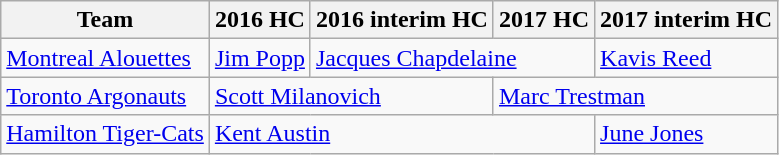<table class="wikitable">
<tr>
<th>Team</th>
<th>2016 HC</th>
<th>2016 interim HC</th>
<th>2017 HC</th>
<th>2017 interim HC</th>
</tr>
<tr>
<td><a href='#'>Montreal Alouettes</a></td>
<td><a href='#'>Jim Popp</a></td>
<td colspan="2"><a href='#'>Jacques Chapdelaine</a></td>
<td><a href='#'>Kavis Reed</a></td>
</tr>
<tr>
<td><a href='#'>Toronto Argonauts</a></td>
<td colspan="2"><a href='#'>Scott Milanovich</a></td>
<td colspan="2"><a href='#'>Marc Trestman</a></td>
</tr>
<tr>
<td><a href='#'>Hamilton Tiger-Cats</a></td>
<td colspan="3"><a href='#'>Kent Austin</a></td>
<td><a href='#'>June Jones</a></td>
</tr>
</table>
